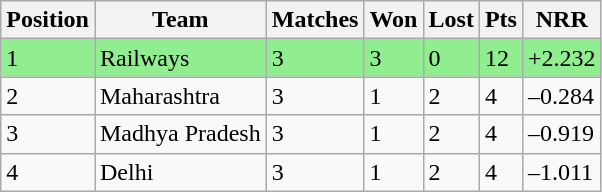<table class="wikitable">
<tr>
<th>Position</th>
<th>Team</th>
<th>Matches</th>
<th>Won</th>
<th>Lost</th>
<th>Pts</th>
<th>NRR</th>
</tr>
<tr style="background-color:lightgreen">
<td>1</td>
<td>Railways</td>
<td>3</td>
<td>3</td>
<td>0</td>
<td>12</td>
<td>+2.232</td>
</tr>
<tr>
<td>2</td>
<td>Maharashtra</td>
<td>3</td>
<td>1</td>
<td>2</td>
<td>4</td>
<td>–0.284</td>
</tr>
<tr>
<td>3</td>
<td>Madhya Pradesh</td>
<td>3</td>
<td>1</td>
<td>2</td>
<td>4</td>
<td>–0.919</td>
</tr>
<tr>
<td>4</td>
<td>Delhi</td>
<td>3</td>
<td>1</td>
<td>2</td>
<td>4</td>
<td>–1.011</td>
</tr>
</table>
